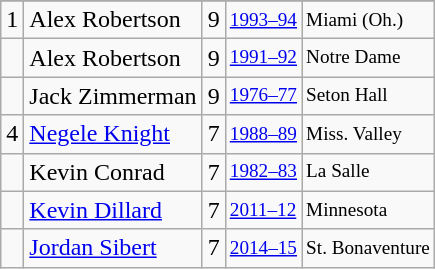<table class="wikitable">
<tr>
</tr>
<tr>
<td>1</td>
<td>Alex Robertson</td>
<td>9</td>
<td style="font-size:80%;"><a href='#'>1993–94</a></td>
<td style="font-size:80%;">Miami (Oh.)</td>
</tr>
<tr>
<td></td>
<td>Alex Robertson</td>
<td>9</td>
<td style="font-size:80%;"><a href='#'>1991–92</a></td>
<td style="font-size:80%;">Notre Dame</td>
</tr>
<tr>
<td></td>
<td>Jack Zimmerman</td>
<td>9</td>
<td style="font-size:80%;"><a href='#'>1976–77</a></td>
<td style="font-size:80%;">Seton Hall</td>
</tr>
<tr>
<td>4</td>
<td><a href='#'>Negele Knight</a></td>
<td>7</td>
<td style="font-size:80%;"><a href='#'>1988–89</a></td>
<td style="font-size:80%;">Miss. Valley</td>
</tr>
<tr>
<td></td>
<td>Kevin Conrad</td>
<td>7</td>
<td style="font-size:80%;"><a href='#'>1982–83</a></td>
<td style="font-size:80%;">La Salle</td>
</tr>
<tr>
<td></td>
<td><a href='#'>Kevin Dillard</a></td>
<td>7</td>
<td style="font-size:80%;"><a href='#'>2011–12</a></td>
<td style="font-size:80%;">Minnesota</td>
</tr>
<tr>
<td></td>
<td><a href='#'>Jordan Sibert</a></td>
<td>7</td>
<td style="font-size:80%;"><a href='#'>2014–15</a></td>
<td style="font-size:80%;">St. Bonaventure</td>
</tr>
</table>
